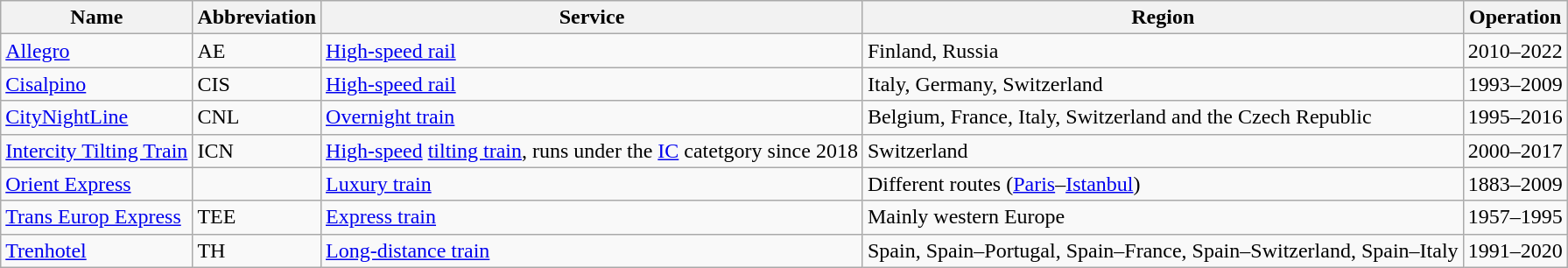<table class="wikitable sortable">
<tr>
<th>Name</th>
<th>Abbreviation</th>
<th>Service</th>
<th>Region</th>
<th>Operation</th>
</tr>
<tr>
<td><a href='#'>Allegro</a></td>
<td>AE</td>
<td><a href='#'>High-speed rail</a></td>
<td>Finland, Russia</td>
<td>2010–2022</td>
</tr>
<tr>
<td><a href='#'>Cisalpino</a></td>
<td>CIS</td>
<td><a href='#'>High-speed rail</a></td>
<td>Italy, Germany, Switzerland</td>
<td>1993–2009</td>
</tr>
<tr>
<td><a href='#'>CityNightLine</a></td>
<td>CNL</td>
<td><a href='#'>Overnight train</a></td>
<td>Belgium, France, Italy, Switzerland and the Czech Republic</td>
<td>1995–2016</td>
</tr>
<tr>
<td><a href='#'>Intercity Tilting Train</a></td>
<td>ICN</td>
<td><a href='#'>High-speed</a> <a href='#'>tilting train</a>, runs under the <a href='#'>IC</a> catetgory since 2018</td>
<td>Switzerland</td>
<td>2000–2017</td>
</tr>
<tr>
<td><a href='#'>Orient Express</a></td>
<td></td>
<td><a href='#'>Luxury train</a></td>
<td>Different routes (<a href='#'>Paris</a>–<a href='#'>Istanbul</a>)</td>
<td>1883–2009</td>
</tr>
<tr>
<td><a href='#'>Trans Europ Express</a></td>
<td>TEE</td>
<td><a href='#'>Express train</a></td>
<td>Mainly western Europe</td>
<td>1957–1995</td>
</tr>
<tr>
<td><a href='#'>Trenhotel</a></td>
<td>TH</td>
<td><a href='#'>Long-distance train</a></td>
<td>Spain, Spain–Portugal, Spain–France, Spain–Switzerland, Spain–Italy</td>
<td>1991–2020</td>
</tr>
</table>
